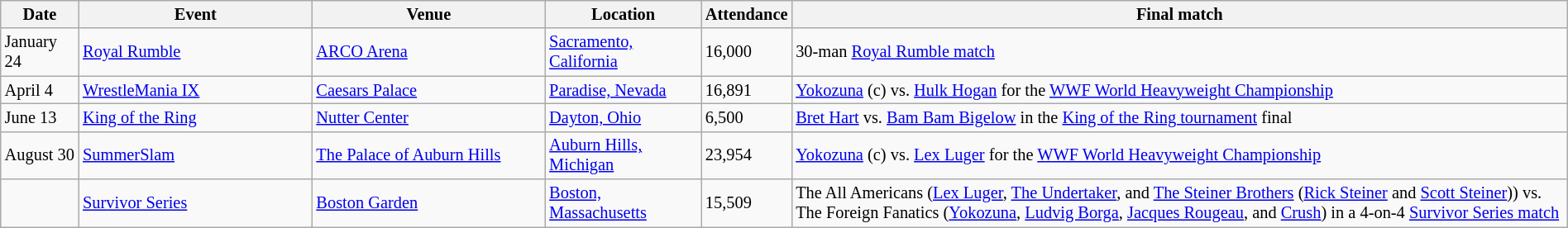<table id="Past_events_1993" class="sortable wikitable succession-box" style="font-size:85%; width:100%">
<tr>
<th scope="col" style="width:5%;">Date</th>
<th scope="col" style="width:15%;">Event</th>
<th scope="col" style="width:15%;">Venue</th>
<th scope="col" style="width:10%;">Location</th>
<th scope="col" style="width:5%;">Attendance</th>
<th scope="col" style="width:50%;">Final match</th>
</tr>
<tr>
<td>January 24</td>
<td><a href='#'>Royal Rumble</a></td>
<td><a href='#'>ARCO Arena</a></td>
<td><a href='#'>Sacramento, California</a></td>
<td>16,000</td>
<td>30-man <a href='#'>Royal Rumble match</a></td>
</tr>
<tr>
<td>April 4</td>
<td><a href='#'>WrestleMania IX</a></td>
<td><a href='#'>Caesars Palace</a></td>
<td><a href='#'>Paradise, Nevada</a></td>
<td>16,891</td>
<td><a href='#'>Yokozuna</a> (c) vs. <a href='#'>Hulk Hogan</a> for the <a href='#'>WWF World Heavyweight Championship</a></td>
</tr>
<tr>
<td>June 13</td>
<td><a href='#'>King of the Ring</a></td>
<td><a href='#'>Nutter Center</a></td>
<td><a href='#'>Dayton, Ohio</a></td>
<td>6,500</td>
<td><a href='#'>Bret Hart</a> vs. <a href='#'>Bam Bam Bigelow</a> in the <a href='#'>King of the Ring tournament</a> final</td>
</tr>
<tr>
<td>August 30</td>
<td><a href='#'>SummerSlam</a></td>
<td><a href='#'>The Palace of Auburn Hills</a></td>
<td><a href='#'>Auburn Hills, Michigan</a></td>
<td>23,954</td>
<td><a href='#'>Yokozuna</a> (c) vs. <a href='#'>Lex Luger</a> for the <a href='#'>WWF World Heavyweight Championship</a></td>
</tr>
<tr>
<td></td>
<td><a href='#'>Survivor Series</a></td>
<td><a href='#'>Boston Garden</a></td>
<td><a href='#'>Boston, Massachusetts</a></td>
<td>15,509</td>
<td>The All Americans (<a href='#'>Lex Luger</a>, <a href='#'>The Undertaker</a>, and <a href='#'>The Steiner Brothers</a> (<a href='#'>Rick Steiner</a> and <a href='#'>Scott Steiner</a>)) vs. The Foreign Fanatics (<a href='#'>Yokozuna</a>, <a href='#'>Ludvig Borga</a>, <a href='#'>Jacques Rougeau</a>, and <a href='#'>Crush</a>) in a 4-on-4 <a href='#'>Survivor Series match</a></td>
</tr>
</table>
